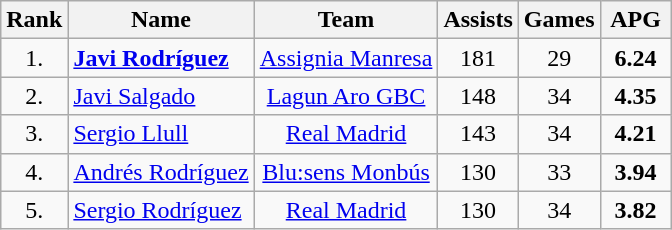<table class="wikitable" style="text-align: center;">
<tr>
<th>Rank</th>
<th>Name</th>
<th>Team</th>
<th>Assists</th>
<th>Games</th>
<th width=40>APG</th>
</tr>
<tr>
<td>1.</td>
<td align="left"> <strong><a href='#'>Javi Rodríguez</a></strong></td>
<td><a href='#'>Assignia Manresa</a></td>
<td>181</td>
<td>29</td>
<td><strong>6.24</strong></td>
</tr>
<tr>
<td>2.</td>
<td align="left"> <a href='#'>Javi Salgado</a></td>
<td><a href='#'>Lagun Aro GBC</a></td>
<td>148</td>
<td>34</td>
<td><strong>4.35</strong></td>
</tr>
<tr>
<td>3.</td>
<td align="left"> <a href='#'>Sergio Llull</a></td>
<td><a href='#'>Real Madrid</a></td>
<td>143</td>
<td>34</td>
<td><strong>4.21</strong></td>
</tr>
<tr>
<td>4.</td>
<td align="left"> <a href='#'>Andrés Rodríguez</a></td>
<td><a href='#'>Blu:sens Monbús</a></td>
<td>130</td>
<td>33</td>
<td><strong>3.94</strong></td>
</tr>
<tr>
<td>5.</td>
<td align="left"> <a href='#'>Sergio Rodríguez</a></td>
<td><a href='#'>Real Madrid</a></td>
<td>130</td>
<td>34</td>
<td><strong>3.82</strong></td>
</tr>
</table>
